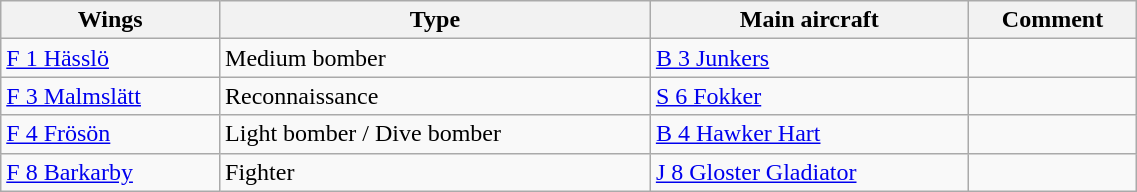<table class="wikitable" width="60%">
<tr>
<th>Wings</th>
<th>Type</th>
<th>Main aircraft</th>
<th>Comment</th>
</tr>
<tr>
<td><a href='#'>F 1 Hässlö</a></td>
<td>Medium bomber</td>
<td><a href='#'>B 3 Junkers</a></td>
<td></td>
</tr>
<tr>
<td><a href='#'>F 3 Malmslätt</a></td>
<td>Reconnaissance</td>
<td><a href='#'>S 6 Fokker</a></td>
<td></td>
</tr>
<tr>
<td><a href='#'>F 4 Frösön</a></td>
<td>Light bomber / Dive bomber</td>
<td><a href='#'>B 4 Hawker Hart</a></td>
<td></td>
</tr>
<tr>
<td><a href='#'>F 8 Barkarby</a></td>
<td>Fighter</td>
<td><a href='#'>J 8 Gloster Gladiator</a></td>
<td></td>
</tr>
</table>
